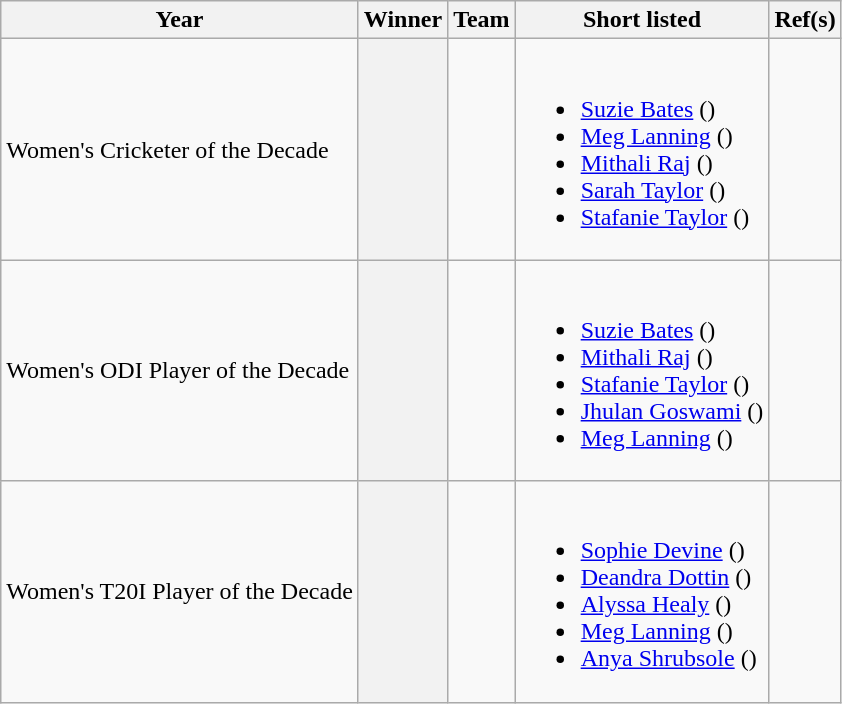<table class="wikitable sortable plainrowheaders">
<tr>
<th>Year</th>
<th>Winner</th>
<th>Team</th>
<th class="unsortable">Short listed</th>
<th class="unsortable">Ref(s)</th>
</tr>
<tr>
<td>Women's Cricketer of the Decade</td>
<th scope="row"></th>
<td></td>
<td><br><ul><li><a href='#'>Suzie Bates</a> ()</li><li><a href='#'>Meg Lanning</a> ()</li><li><a href='#'>Mithali Raj</a> ()</li><li><a href='#'>Sarah Taylor</a> ()</li><li><a href='#'>Stafanie Taylor</a> ()</li></ul></td>
<td></td>
</tr>
<tr>
<td>Women's ODI Player of the Decade</td>
<th scope="row"></th>
<td></td>
<td><br><ul><li><a href='#'>Suzie Bates</a> ()</li><li><a href='#'>Mithali Raj</a> ()</li><li><a href='#'>Stafanie Taylor</a> ()</li><li><a href='#'>Jhulan Goswami</a> ()</li><li><a href='#'>Meg Lanning</a> ()</li></ul></td>
<td></td>
</tr>
<tr>
<td>Women's T20I Player of the Decade</td>
<th scope="row"></th>
<td></td>
<td><br><ul><li><a href='#'>Sophie Devine</a> ()</li><li><a href='#'>Deandra Dottin</a> ()</li><li><a href='#'>Alyssa Healy</a> ()</li><li><a href='#'>Meg Lanning</a> ()</li><li><a href='#'>Anya Shrubsole</a> ()</li></ul></td>
<td></td>
</tr>
</table>
